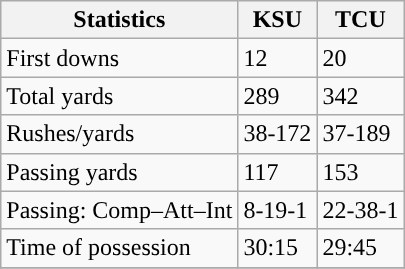<table class="wikitable" style="float: left;">
<tr>
<th>Statistics</th>
<th>KSU</th>
<th>TCU</th>
</tr>
<tr>
<td>First downs</td>
<td>12</td>
<td>20</td>
</tr>
<tr>
<td>Total yards</td>
<td>289</td>
<td>342</td>
</tr>
<tr>
<td>Rushes/yards</td>
<td>38-172</td>
<td>37-189</td>
</tr>
<tr>
<td>Passing yards</td>
<td>117</td>
<td>153</td>
</tr>
<tr>
<td>Passing: Comp–Att–Int</td>
<td>8-19-1</td>
<td>22-38-1</td>
</tr>
<tr>
<td>Time of possession</td>
<td>30:15</td>
<td>29:45</td>
</tr>
<tr>
</tr>
</table>
